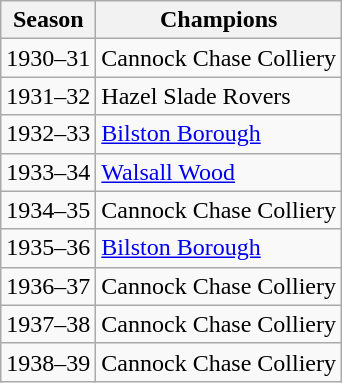<table class=wikitable>
<tr>
<th>Season</th>
<th>Champions</th>
</tr>
<tr>
<td>1930–31</td>
<td>Cannock Chase Colliery</td>
</tr>
<tr>
<td>1931–32</td>
<td>Hazel Slade Rovers</td>
</tr>
<tr>
<td>1932–33</td>
<td><a href='#'>Bilston Borough</a></td>
</tr>
<tr>
<td>1933–34</td>
<td><a href='#'>Walsall Wood</a></td>
</tr>
<tr>
<td>1934–35</td>
<td>Cannock Chase Colliery</td>
</tr>
<tr>
<td>1935–36</td>
<td><a href='#'>Bilston Borough</a></td>
</tr>
<tr>
<td>1936–37</td>
<td>Cannock Chase Colliery</td>
</tr>
<tr>
<td>1937–38</td>
<td>Cannock Chase Colliery</td>
</tr>
<tr>
<td>1938–39</td>
<td>Cannock Chase Colliery</td>
</tr>
</table>
